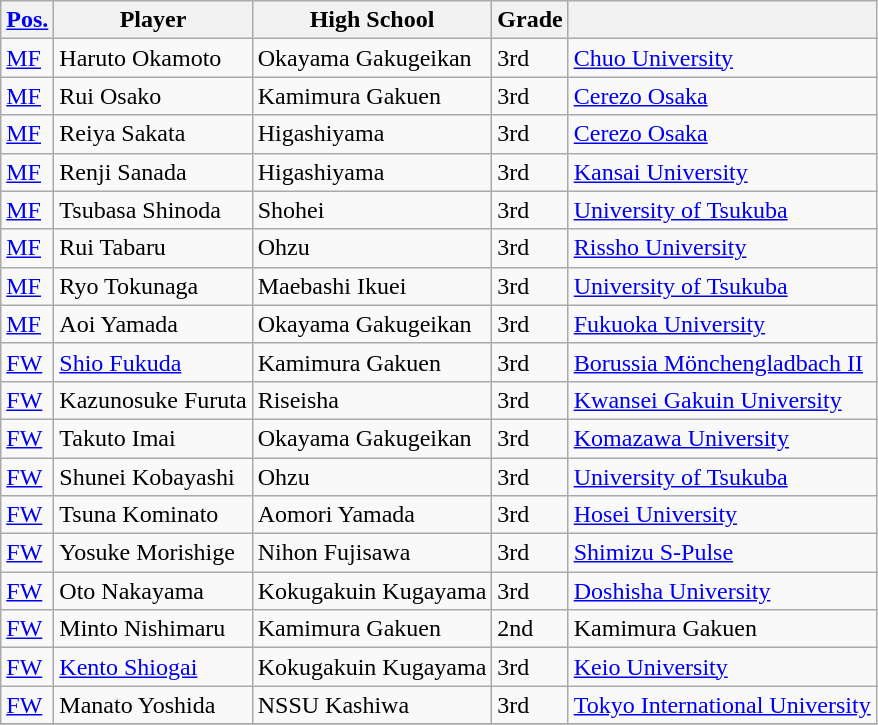<table class = "wikitable" style = "text-align:left">
<tr>
<th><a href='#'>Pos.</a></th>
<th>Player</th>
<th>High School</th>
<th>Grade</th>
<th></th>
</tr>
<tr>
<td><a href='#'>MF</a></td>
<td>Haruto Okamoto</td>
<td>Okayama Gakugeikan</td>
<td>3rd</td>
<td><a href='#'>Chuo University</a></td>
</tr>
<tr>
<td><a href='#'>MF</a></td>
<td>Rui Osako</td>
<td>Kamimura Gakuen</td>
<td>3rd</td>
<td><a href='#'>Cerezo Osaka</a></td>
</tr>
<tr>
<td><a href='#'>MF</a></td>
<td>Reiya Sakata</td>
<td>Higashiyama</td>
<td>3rd</td>
<td><a href='#'>Cerezo Osaka</a></td>
</tr>
<tr>
<td><a href='#'>MF</a></td>
<td>Renji Sanada</td>
<td>Higashiyama</td>
<td>3rd</td>
<td><a href='#'>Kansai University</a></td>
</tr>
<tr>
<td><a href='#'>MF</a></td>
<td>Tsubasa Shinoda</td>
<td>Shohei</td>
<td>3rd</td>
<td><a href='#'>University of Tsukuba</a></td>
</tr>
<tr>
<td><a href='#'>MF</a></td>
<td>Rui Tabaru</td>
<td>Ohzu</td>
<td>3rd</td>
<td><a href='#'>Rissho University</a></td>
</tr>
<tr>
<td><a href='#'>MF</a></td>
<td>Ryo Tokunaga</td>
<td>Maebashi Ikuei</td>
<td>3rd</td>
<td><a href='#'>University of Tsukuba</a></td>
</tr>
<tr>
<td><a href='#'>MF</a></td>
<td>Aoi Yamada</td>
<td>Okayama Gakugeikan</td>
<td>3rd</td>
<td><a href='#'>Fukuoka University</a></td>
</tr>
<tr>
<td><a href='#'>FW</a></td>
<td><a href='#'>Shio Fukuda</a></td>
<td>Kamimura Gakuen</td>
<td>3rd</td>
<td> <a href='#'>Borussia Mönchengladbach II</a></td>
</tr>
<tr>
<td><a href='#'>FW</a></td>
<td>Kazunosuke Furuta</td>
<td>Riseisha</td>
<td>3rd</td>
<td><a href='#'>Kwansei Gakuin University</a></td>
</tr>
<tr>
<td><a href='#'>FW</a></td>
<td>Takuto Imai</td>
<td>Okayama Gakugeikan</td>
<td>3rd</td>
<td><a href='#'>Komazawa University</a></td>
</tr>
<tr>
<td><a href='#'>FW</a></td>
<td>Shunei Kobayashi</td>
<td>Ohzu</td>
<td>3rd</td>
<td><a href='#'>University of Tsukuba</a></td>
</tr>
<tr>
<td><a href='#'>FW</a></td>
<td>Tsuna Kominato</td>
<td>Aomori Yamada</td>
<td>3rd</td>
<td><a href='#'>Hosei University</a></td>
</tr>
<tr>
<td><a href='#'>FW</a></td>
<td>Yosuke Morishige</td>
<td>Nihon Fujisawa</td>
<td>3rd</td>
<td><a href='#'>Shimizu S-Pulse</a></td>
</tr>
<tr>
<td><a href='#'>FW</a></td>
<td>Oto Nakayama</td>
<td>Kokugakuin Kugayama</td>
<td>3rd</td>
<td><a href='#'>Doshisha University</a></td>
</tr>
<tr>
<td><a href='#'>FW</a></td>
<td>Minto Nishimaru</td>
<td>Kamimura Gakuen</td>
<td>2nd</td>
<td>Kamimura Gakuen</td>
</tr>
<tr>
<td><a href='#'>FW</a></td>
<td><a href='#'>Kento Shiogai</a></td>
<td>Kokugakuin Kugayama</td>
<td>3rd</td>
<td><a href='#'>Keio University</a></td>
</tr>
<tr>
<td><a href='#'>FW</a></td>
<td>Manato Yoshida</td>
<td>NSSU Kashiwa</td>
<td>3rd</td>
<td><a href='#'>Tokyo International University</a></td>
</tr>
<tr>
</tr>
</table>
